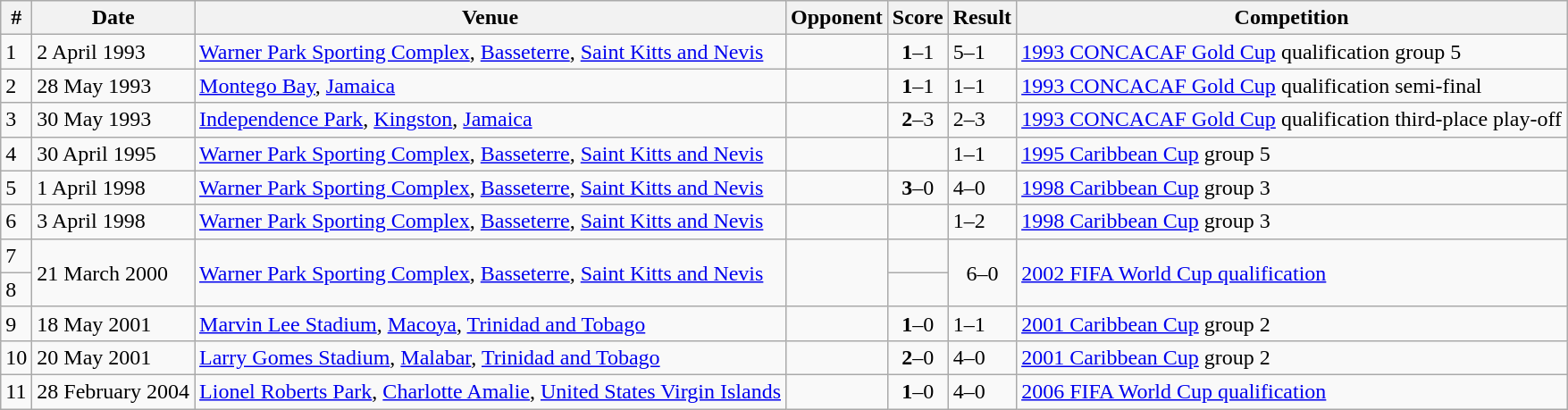<table class="wikitable">
<tr>
<th>#</th>
<th>Date</th>
<th>Venue</th>
<th>Opponent</th>
<th>Score</th>
<th>Result</th>
<th>Competition</th>
</tr>
<tr>
<td>1</td>
<td>2 April 1993</td>
<td><a href='#'>Warner Park Sporting Complex</a>,  <a href='#'>Basseterre</a>, <a href='#'>Saint Kitts and Nevis</a></td>
<td></td>
<td align=center><strong>1</strong>–1</td>
<td>5–1</td>
<td><a href='#'>1993 CONCACAF Gold Cup</a> qualification group 5</td>
</tr>
<tr>
<td>2</td>
<td>28 May 1993</td>
<td><a href='#'>Montego Bay</a>, <a href='#'>Jamaica</a></td>
<td></td>
<td align=center><strong>1</strong>–1</td>
<td>1–1</td>
<td><a href='#'>1993 CONCACAF Gold Cup</a> qualification semi-final</td>
</tr>
<tr>
<td>3</td>
<td>30 May 1993</td>
<td><a href='#'>Independence Park</a>, <a href='#'>Kingston</a>, <a href='#'>Jamaica</a></td>
<td></td>
<td align=center><strong>2</strong>–3</td>
<td>2–3</td>
<td><a href='#'>1993 CONCACAF Gold Cup</a> qualification third-place play-off</td>
</tr>
<tr>
<td>4</td>
<td>30 April 1995</td>
<td><a href='#'>Warner Park Sporting Complex</a>,  <a href='#'>Basseterre</a>, <a href='#'>Saint Kitts and Nevis</a></td>
<td></td>
<td align=center></td>
<td>1–1</td>
<td><a href='#'>1995 Caribbean Cup</a> group 5</td>
</tr>
<tr>
<td>5</td>
<td>1 April 1998</td>
<td><a href='#'>Warner Park Sporting Complex</a>,  <a href='#'>Basseterre</a>, <a href='#'>Saint Kitts and Nevis</a></td>
<td></td>
<td align=center><strong>3</strong>–0</td>
<td>4–0</td>
<td><a href='#'>1998 Caribbean Cup</a> group 3</td>
</tr>
<tr>
<td>6</td>
<td>3 April 1998</td>
<td><a href='#'>Warner Park Sporting Complex</a>,  <a href='#'>Basseterre</a>, <a href='#'>Saint Kitts and Nevis</a></td>
<td></td>
<td align=center></td>
<td>1–2</td>
<td><a href='#'>1998 Caribbean Cup</a> group 3</td>
</tr>
<tr>
<td>7</td>
<td rowspan="2">21 March 2000</td>
<td rowspan="2"><a href='#'>Warner Park Sporting Complex</a>,  <a href='#'>Basseterre</a>, <a href='#'>Saint Kitts and Nevis</a></td>
<td rowspan="2"></td>
<td align=center></td>
<td rowspan="2" style="text-align:center">6–0</td>
<td rowspan="2"><a href='#'>2002 FIFA World Cup qualification</a></td>
</tr>
<tr>
<td>8</td>
<td align=center></td>
</tr>
<tr>
<td>9</td>
<td>18 May 2001</td>
<td><a href='#'>Marvin Lee Stadium</a>, <a href='#'>Macoya</a>, <a href='#'>Trinidad and Tobago</a></td>
<td></td>
<td align=center><strong>1</strong>–0</td>
<td>1–1</td>
<td><a href='#'>2001 Caribbean Cup</a> group 2</td>
</tr>
<tr>
<td>10</td>
<td>20 May 2001</td>
<td><a href='#'>Larry Gomes Stadium</a>, <a href='#'>Malabar</a>, <a href='#'>Trinidad and Tobago</a></td>
<td></td>
<td align=center><strong>2</strong>–0</td>
<td>4–0</td>
<td><a href='#'>2001 Caribbean Cup</a> group 2</td>
</tr>
<tr>
<td>11</td>
<td>28 February 2004</td>
<td><a href='#'>Lionel Roberts Park</a>, <a href='#'>Charlotte Amalie</a>, <a href='#'>United States Virgin Islands</a></td>
<td></td>
<td align=center><strong>1</strong>–0</td>
<td>4–0</td>
<td><a href='#'>2006 FIFA World Cup qualification</a></td>
</tr>
</table>
